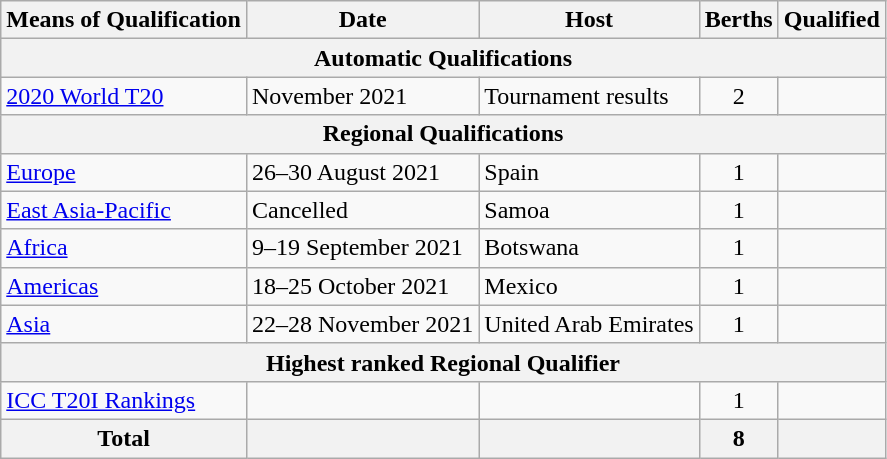<table class="wikitable">
<tr>
<th>Means of Qualification</th>
<th>Date</th>
<th>Host</th>
<th>Berths</th>
<th>Qualified</th>
</tr>
<tr>
<th colspan="5">Automatic Qualifications</th>
</tr>
<tr>
<td><a href='#'>2020 World T20</a></td>
<td>November 2021</td>
<td>Tournament results</td>
<td style="text-align:center;">2</td>
<td><br></td>
</tr>
<tr>
<th colspan="5">Regional Qualifications</th>
</tr>
<tr>
<td><a href='#'>Europe</a></td>
<td>26–30 August 2021</td>
<td> Spain</td>
<td style="text-align:center;">1</td>
<td></td>
</tr>
<tr>
<td><a href='#'>East Asia-Pacific</a></td>
<td>Cancelled</td>
<td> Samoa</td>
<td style="text-align:center;">1</td>
<td></td>
</tr>
<tr>
<td><a href='#'>Africa</a></td>
<td>9–19 September 2021</td>
<td> Botswana</td>
<td style="text-align:center;">1</td>
<td></td>
</tr>
<tr>
<td><a href='#'>Americas</a></td>
<td>18–25 October 2021</td>
<td> Mexico</td>
<td style="text-align:center;">1</td>
<td></td>
</tr>
<tr>
<td><a href='#'>Asia</a></td>
<td>22–28 November 2021</td>
<td> United Arab Emirates</td>
<td style="text-align:center;">1</td>
<td></td>
</tr>
<tr>
<th colspan="5">Highest ranked Regional Qualifier</th>
</tr>
<tr>
<td><a href='#'>ICC T20I Rankings</a></td>
<td></td>
<td></td>
<td style="text-align:center;">1</td>
<td></td>
</tr>
<tr>
<th>Total</th>
<th></th>
<th></th>
<th>8</th>
<th></th>
</tr>
</table>
